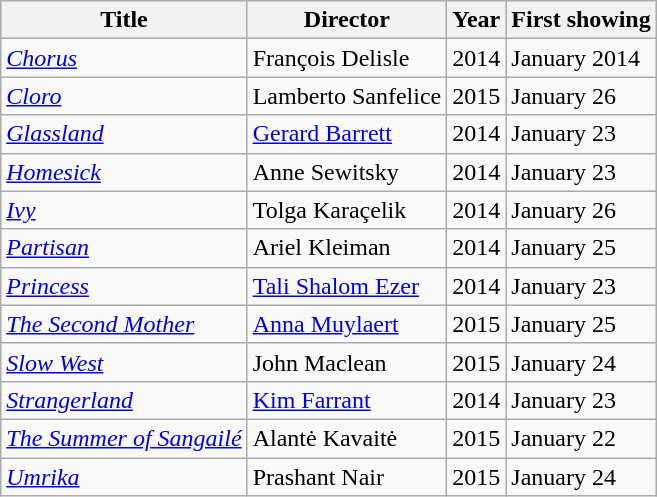<table class="wikitable sortable">
<tr>
<th>Title</th>
<th>Director</th>
<th>Year</th>
<th>First showing</th>
</tr>
<tr>
<td><em><a href='#'>Chorus</a></em></td>
<td>François Delisle</td>
<td>2014</td>
<td>January 2014</td>
</tr>
<tr>
<td><em><a href='#'>Cloro</a></em></td>
<td>Lamberto Sanfelice</td>
<td>2015</td>
<td>January 26</td>
</tr>
<tr>
<td><em><a href='#'>Glassland</a></em></td>
<td><a href='#'>Gerard Barrett</a></td>
<td>2014</td>
<td>January 23</td>
</tr>
<tr>
<td><em><a href='#'>Homesick</a></em></td>
<td>Anne Sewitsky</td>
<td>2014</td>
<td>January 23</td>
</tr>
<tr>
<td><em><a href='#'>Ivy</a></em></td>
<td>Tolga Karaçelik</td>
<td>2014</td>
<td>January 26</td>
</tr>
<tr>
<td><em><a href='#'>Partisan</a></em></td>
<td>Ariel Kleiman</td>
<td>2014</td>
<td>January 25</td>
</tr>
<tr>
<td><em><a href='#'>Princess</a></em></td>
<td><a href='#'>Tali Shalom Ezer</a></td>
<td>2014</td>
<td>January 23</td>
</tr>
<tr>
<td><em><a href='#'>The Second Mother</a></em></td>
<td><a href='#'>Anna Muylaert</a></td>
<td>2015</td>
<td>January 25</td>
</tr>
<tr>
<td><em><a href='#'>Slow West</a></em></td>
<td>John Maclean</td>
<td>2015</td>
<td>January 24</td>
</tr>
<tr>
<td><em><a href='#'>Strangerland</a></em></td>
<td><a href='#'>Kim Farrant</a></td>
<td>2014</td>
<td>January 23</td>
</tr>
<tr>
<td><em><a href='#'>The Summer of Sangailé</a></em></td>
<td>Alantė Kavaitė</td>
<td>2015</td>
<td>January 22</td>
</tr>
<tr>
<td><em><a href='#'>Umrika</a></em></td>
<td>Prashant Nair</td>
<td>2015</td>
<td>January 24</td>
</tr>
</table>
